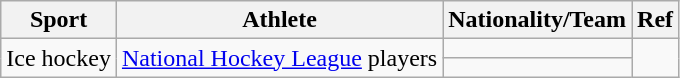<table class="wikitable sortable">
<tr>
<th>Sport</th>
<th>Athlete</th>
<th>Nationality/Team</th>
<th>Ref</th>
</tr>
<tr>
<td rowspan="2">Ice hockey</td>
<td rowspan="2"><a href='#'>National Hockey League</a> players</td>
<td></td>
<td rowspan="2"></td>
</tr>
<tr>
<td></td>
</tr>
</table>
